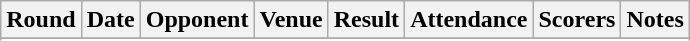<table class="wikitable">
<tr>
<th>Round</th>
<th>Date</th>
<th>Opponent</th>
<th>Venue</th>
<th>Result</th>
<th>Attendance</th>
<th>Scorers</th>
<th>Notes</th>
</tr>
<tr>
</tr>
<tr style="background: #ddffdd;">
</tr>
<tr>
</tr>
<tr bgcolor="#ffffdd">
</tr>
<tr>
</tr>
<tr style="background: #ddffdd;">
</tr>
<tr>
</tr>
<tr bgcolor="#ffffdd">
</tr>
<tr>
</tr>
<tr style="background: #ffdddd;">
</tr>
<tr>
</tr>
</table>
